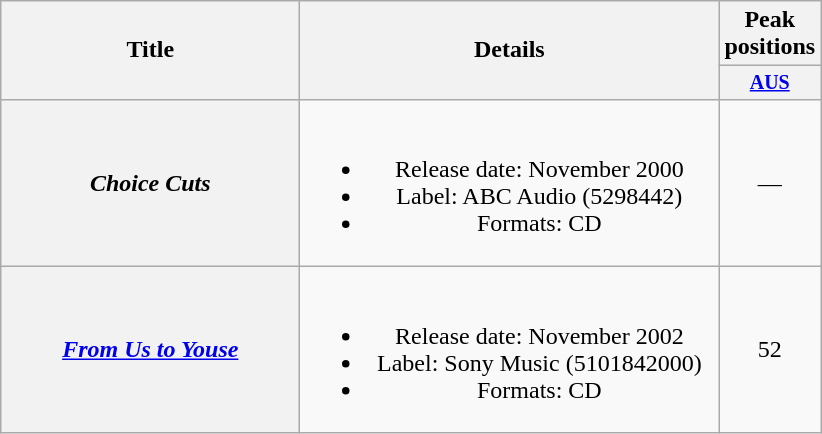<table class="wikitable plainrowheaders" style="text-align:center;">
<tr>
<th rowspan="2" style="width:12em;">Title</th>
<th rowspan="2" style="width:17em;">Details</th>
<th colspan="1">Peak positions</th>
</tr>
<tr style="font-size:smaller;">
<th width="50"><a href='#'>AUS</a><br></th>
</tr>
<tr>
<th scope="row"><em>Choice Cuts</em></th>
<td><br><ul><li>Release date: November 2000</li><li>Label: ABC Audio (5298442)</li><li>Formats: CD</li></ul></td>
<td>—</td>
</tr>
<tr>
<th scope="row"><em><a href='#'>From Us to Youse</a></em></th>
<td><br><ul><li>Release date: November 2002</li><li>Label: Sony Music (5101842000)</li><li>Formats: CD</li></ul></td>
<td>52</td>
</tr>
</table>
